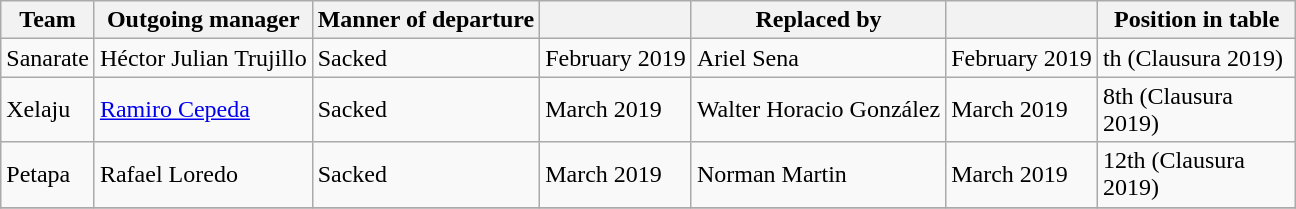<table class="wikitable">
<tr>
<th>Team</th>
<th>Outgoing manager</th>
<th>Manner of departure</th>
<th></th>
<th>Replaced by</th>
<th></th>
<th width=125px>Position in table</th>
</tr>
<tr>
<td>Sanarate</td>
<td> Héctor Julian Trujillo</td>
<td>Sacked</td>
<td>February 2019</td>
<td> Ariel Sena</td>
<td>February 2019</td>
<td>th (Clausura 2019)</td>
</tr>
<tr>
<td>Xelaju</td>
<td> <a href='#'>Ramiro Cepeda</a></td>
<td>Sacked</td>
<td>March 2019</td>
<td> Walter Horacio González</td>
<td>March 2019</td>
<td>8th (Clausura 2019)</td>
</tr>
<tr>
<td>Petapa</td>
<td> Rafael Loredo</td>
<td>Sacked</td>
<td>March 2019</td>
<td> Norman Martin</td>
<td>March 2019</td>
<td>12th (Clausura 2019)</td>
</tr>
<tr>
</tr>
</table>
